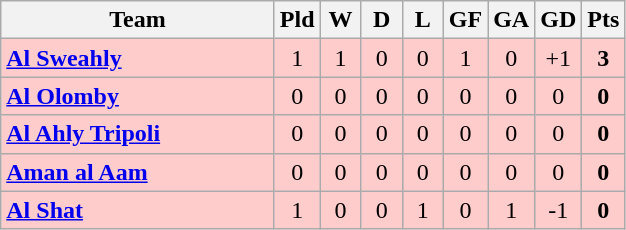<table class="wikitable" style="text-align: center;">
<tr>
<th width="175">Team</th>
<th width="20">Pld</th>
<th width="20">W</th>
<th width="20">D</th>
<th width="20">L</th>
<th width="20">GF</th>
<th width="20">GA</th>
<th width="20">GD</th>
<th width="20">Pts</th>
</tr>
<tr bgcolor=#ffcccc>
<td align=left><strong><a href='#'>Al Sweahly</a></strong></td>
<td>1</td>
<td>1</td>
<td>0</td>
<td>0</td>
<td>1</td>
<td>0</td>
<td>+1</td>
<td><strong>3</strong></td>
</tr>
<tr bgcolor=#ffcccc>
<td align=left><strong><a href='#'>Al Olomby</a></strong></td>
<td>0</td>
<td>0</td>
<td>0</td>
<td>0</td>
<td>0</td>
<td>0</td>
<td>0</td>
<td><strong>0</strong></td>
</tr>
<tr bgcolor=#ffcccc>
<td align=left><strong><a href='#'>Al Ahly Tripoli</a></strong></td>
<td>0</td>
<td>0</td>
<td>0</td>
<td>0</td>
<td>0</td>
<td>0</td>
<td>0</td>
<td><strong>0</strong></td>
</tr>
<tr bgcolor=#ffcccc>
<td align=left><strong><a href='#'>Aman al Aam</a></strong></td>
<td>0</td>
<td>0</td>
<td>0</td>
<td>0</td>
<td>0</td>
<td>0</td>
<td>0</td>
<td><strong>0</strong></td>
</tr>
<tr bgcolor=#ffcccc>
<td align=left><strong><a href='#'>Al Shat</a></strong></td>
<td>1</td>
<td>0</td>
<td>0</td>
<td>1</td>
<td>0</td>
<td>1</td>
<td>-1</td>
<td><strong>0</strong></td>
</tr>
</table>
